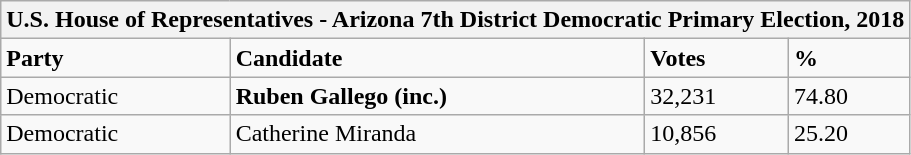<table class="wikitable">
<tr>
<th colspan="4">U.S. House of Representatives - Arizona 7th District Democratic Primary Election, 2018</th>
</tr>
<tr>
<td><strong>Party</strong></td>
<td><strong>Candidate</strong></td>
<td><strong>Votes</strong></td>
<td><strong>%</strong></td>
</tr>
<tr>
<td>Democratic</td>
<td><strong>Ruben Gallego (inc.)</strong></td>
<td>32,231</td>
<td>74.80</td>
</tr>
<tr>
<td>Democratic</td>
<td>Catherine Miranda</td>
<td>10,856</td>
<td>25.20</td>
</tr>
</table>
